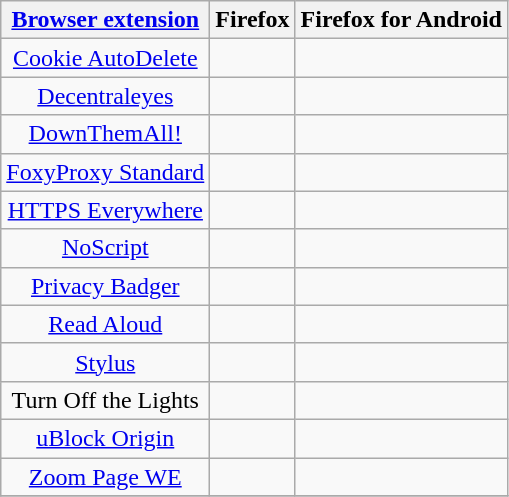<table class="wikitable sortable" style="width: auto; text-align: center;">
<tr>
<th><a href='#'>Browser extension</a></th>
<th>Firefox</th>
<th>Firefox for Android</th>
</tr>
<tr>
<td><a href='#'>Cookie AutoDelete</a></td>
<td></td>
<td></td>
</tr>
<tr>
<td><a href='#'>Decentraleyes</a></td>
<td></td>
<td></td>
</tr>
<tr>
<td><a href='#'>DownThemAll!</a></td>
<td></td>
<td></td>
</tr>
<tr>
<td><a href='#'>FoxyProxy Standard</a></td>
<td></td>
<td></td>
</tr>
<tr>
<td><a href='#'>HTTPS Everywhere</a></td>
<td></td>
<td></td>
</tr>
<tr>
<td><a href='#'>NoScript</a></td>
<td></td>
<td></td>
</tr>
<tr>
<td><a href='#'>Privacy Badger</a></td>
<td></td>
<td></td>
</tr>
<tr>
<td><a href='#'>Read Aloud</a></td>
<td></td>
<td></td>
</tr>
<tr>
<td><a href='#'>Stylus</a></td>
<td></td>
<td></td>
</tr>
<tr>
<td>Turn Off the Lights</td>
<td></td>
<td></td>
</tr>
<tr>
<td><a href='#'>uBlock Origin</a></td>
<td></td>
<td></td>
</tr>
<tr>
<td><a href='#'>Zoom Page WE</a></td>
<td></td>
<td></td>
</tr>
<tr>
</tr>
</table>
